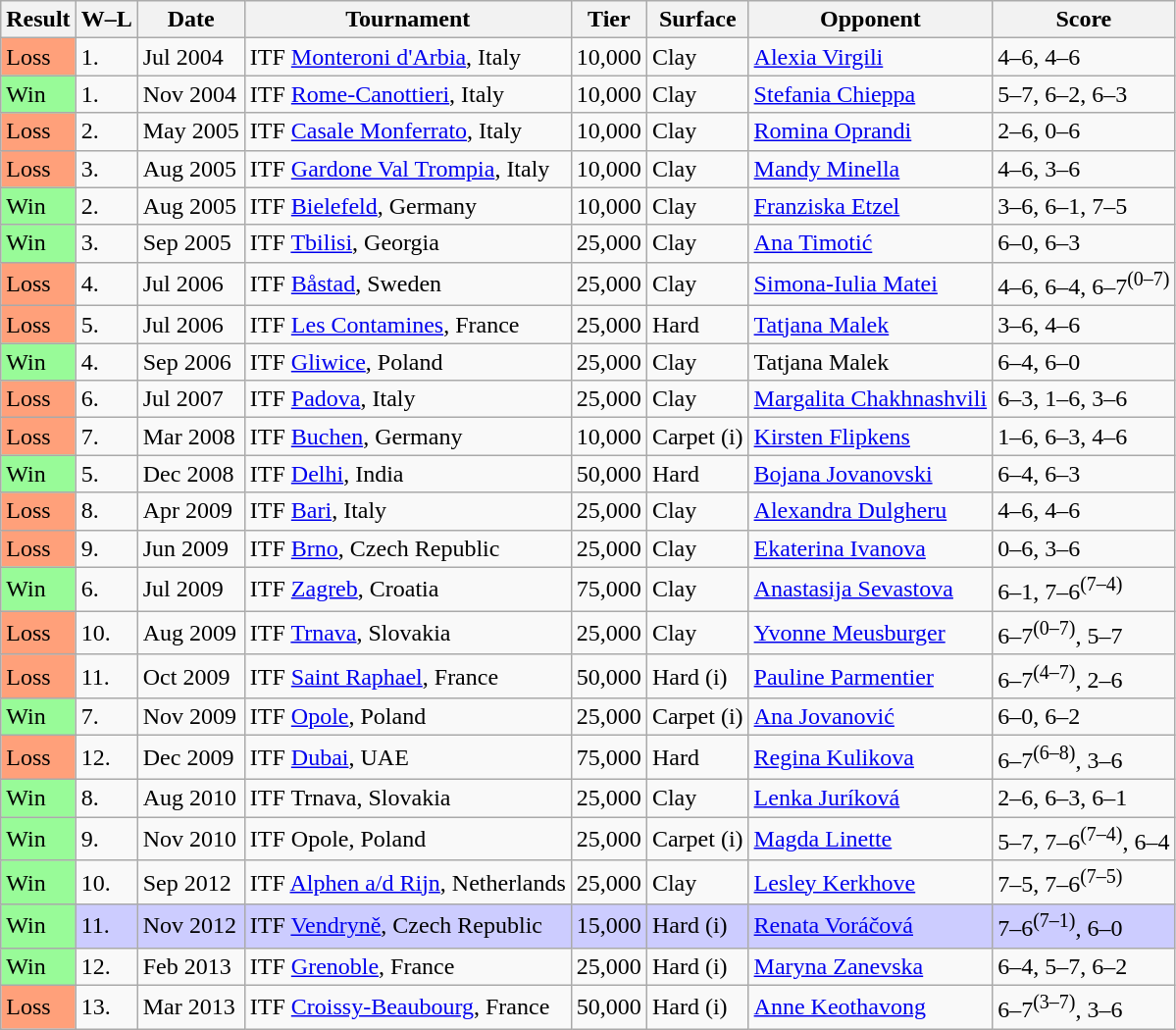<table class="wikitable sortable">
<tr>
<th>Result</th>
<th class=unsortable>W–L</th>
<th>Date</th>
<th>Tournament</th>
<th>Tier</th>
<th>Surface</th>
<th>Opponent</th>
<th class=unsortable>Score</th>
</tr>
<tr>
<td style="background:#ffa07a;">Loss</td>
<td>1.</td>
<td>Jul 2004</td>
<td>ITF <a href='#'>Monteroni d'Arbia</a>, Italy</td>
<td>10,000</td>
<td>Clay</td>
<td> <a href='#'>Alexia Virgili</a></td>
<td>4–6, 4–6</td>
</tr>
<tr>
<td style="background:#98fb98;">Win</td>
<td>1.</td>
<td>Nov 2004</td>
<td>ITF <a href='#'>Rome-Canottieri</a>, Italy</td>
<td>10,000</td>
<td>Clay</td>
<td> <a href='#'>Stefania Chieppa</a></td>
<td>5–7, 6–2, 6–3</td>
</tr>
<tr>
<td style="background:#ffa07a;">Loss</td>
<td>2.</td>
<td>May 2005</td>
<td>ITF <a href='#'>Casale Monferrato</a>, Italy</td>
<td>10,000</td>
<td>Clay</td>
<td> <a href='#'>Romina Oprandi</a></td>
<td>2–6, 0–6</td>
</tr>
<tr>
<td style="background:#ffa07a;">Loss</td>
<td>3.</td>
<td>Aug 2005</td>
<td>ITF <a href='#'>Gardone Val Trompia</a>, Italy</td>
<td>10,000</td>
<td>Clay</td>
<td> <a href='#'>Mandy Minella</a></td>
<td>4–6, 3–6</td>
</tr>
<tr>
<td style="background:#98fb98;">Win</td>
<td>2.</td>
<td>Aug 2005</td>
<td>ITF <a href='#'>Bielefeld</a>, Germany</td>
<td>10,000</td>
<td>Clay</td>
<td> <a href='#'>Franziska Etzel</a></td>
<td>3–6, 6–1, 7–5</td>
</tr>
<tr>
<td style="background:#98fb98;">Win</td>
<td>3.</td>
<td>Sep 2005</td>
<td>ITF <a href='#'>Tbilisi</a>, Georgia</td>
<td>25,000</td>
<td>Clay</td>
<td> <a href='#'>Ana Timotić</a></td>
<td>6–0, 6–3</td>
</tr>
<tr>
<td style="background:#ffa07a;">Loss</td>
<td>4.</td>
<td>Jul 2006</td>
<td>ITF <a href='#'>Båstad</a>, Sweden</td>
<td>25,000</td>
<td>Clay</td>
<td> <a href='#'>Simona-Iulia Matei</a></td>
<td>4–6, 6–4, 6–7<sup>(0–7)</sup></td>
</tr>
<tr>
<td style="background:#ffa07a;">Loss</td>
<td>5.</td>
<td>Jul 2006</td>
<td>ITF <a href='#'>Les Contamines</a>, France</td>
<td>25,000</td>
<td>Hard</td>
<td> <a href='#'>Tatjana Malek</a></td>
<td>3–6, 4–6</td>
</tr>
<tr>
<td style="background:#98fb98;">Win</td>
<td>4.</td>
<td>Sep 2006</td>
<td>ITF <a href='#'>Gliwice</a>, Poland</td>
<td>25,000</td>
<td>Clay</td>
<td> Tatjana Malek</td>
<td>6–4, 6–0</td>
</tr>
<tr>
<td style="background:#ffa07a;">Loss</td>
<td>6.</td>
<td>Jul 2007</td>
<td>ITF <a href='#'>Padova</a>, Italy</td>
<td>25,000</td>
<td>Clay</td>
<td> <a href='#'>Margalita Chakhnashvili</a></td>
<td>6–3, 1–6, 3–6</td>
</tr>
<tr>
<td style="background:#ffa07a;">Loss</td>
<td>7.</td>
<td>Mar 2008</td>
<td>ITF <a href='#'>Buchen</a>, Germany</td>
<td>10,000</td>
<td>Carpet (i)</td>
<td> <a href='#'>Kirsten Flipkens</a></td>
<td>1–6, 6–3, 4–6</td>
</tr>
<tr>
<td style="background:#98fb98;">Win</td>
<td>5.</td>
<td>Dec 2008</td>
<td>ITF <a href='#'>Delhi</a>, India</td>
<td>50,000</td>
<td>Hard</td>
<td> <a href='#'>Bojana Jovanovski</a></td>
<td>6–4, 6–3</td>
</tr>
<tr>
<td style="background:#ffa07a;">Loss</td>
<td>8.</td>
<td>Apr 2009</td>
<td>ITF <a href='#'>Bari</a>, Italy</td>
<td>25,000</td>
<td>Clay</td>
<td> <a href='#'>Alexandra Dulgheru</a></td>
<td>4–6, 4–6</td>
</tr>
<tr>
<td style="background:#ffa07a;">Loss</td>
<td>9.</td>
<td>Jun 2009</td>
<td>ITF <a href='#'>Brno</a>, Czech Republic</td>
<td>25,000</td>
<td>Clay</td>
<td> <a href='#'>Ekaterina Ivanova</a></td>
<td>0–6, 3–6</td>
</tr>
<tr>
<td style="background:#98fb98;">Win</td>
<td>6.</td>
<td>Jul 2009</td>
<td>ITF <a href='#'>Zagreb</a>, Croatia</td>
<td>75,000</td>
<td>Clay</td>
<td> <a href='#'>Anastasija Sevastova</a></td>
<td>6–1, 7–6<sup>(7–4)</sup></td>
</tr>
<tr>
<td style="background:#ffa07a;">Loss</td>
<td>10.</td>
<td>Aug 2009</td>
<td>ITF <a href='#'>Trnava</a>, Slovakia</td>
<td>25,000</td>
<td>Clay</td>
<td> <a href='#'>Yvonne Meusburger</a></td>
<td>6–7<sup>(0–7)</sup>, 5–7</td>
</tr>
<tr>
<td style="background:#ffa07a;">Loss</td>
<td>11.</td>
<td>Oct 2009</td>
<td>ITF <a href='#'>Saint Raphael</a>, France</td>
<td>50,000</td>
<td>Hard (i)</td>
<td> <a href='#'>Pauline Parmentier</a></td>
<td>6–7<sup>(4–7)</sup>, 2–6</td>
</tr>
<tr>
<td style="background:#98fb98;">Win</td>
<td>7.</td>
<td>Nov 2009</td>
<td>ITF <a href='#'>Opole</a>, Poland</td>
<td>25,000</td>
<td>Carpet (i)</td>
<td> <a href='#'>Ana Jovanović</a></td>
<td>6–0, 6–2</td>
</tr>
<tr>
<td style="background:#ffa07a;">Loss</td>
<td>12.</td>
<td>Dec 2009</td>
<td>ITF <a href='#'>Dubai</a>, UAE</td>
<td>75,000</td>
<td>Hard</td>
<td> <a href='#'>Regina Kulikova</a></td>
<td>6–7<sup>(6–8)</sup>, 3–6</td>
</tr>
<tr>
<td style="background:#98fb98;">Win</td>
<td>8.</td>
<td>Aug 2010</td>
<td>ITF Trnava, Slovakia</td>
<td>25,000</td>
<td>Clay</td>
<td> <a href='#'>Lenka Juríková</a></td>
<td>2–6, 6–3, 6–1</td>
</tr>
<tr>
<td style="background:#98fb98;">Win</td>
<td>9.</td>
<td>Nov 2010</td>
<td>ITF Opole, Poland</td>
<td>25,000</td>
<td>Carpet (i)</td>
<td> <a href='#'>Magda Linette</a></td>
<td>5–7, 7–6<sup>(7–4)</sup>, 6–4</td>
</tr>
<tr>
<td style="background:#98fb98;">Win</td>
<td>10.</td>
<td>Sep 2012</td>
<td>ITF <a href='#'>Alphen a/d Rijn</a>, Netherlands</td>
<td>25,000</td>
<td>Clay</td>
<td> <a href='#'>Lesley Kerkhove</a></td>
<td>7–5, 7–6<sup>(7–5)</sup></td>
</tr>
<tr style="background:#ccf;">
<td style="background:#98fb98;">Win</td>
<td>11.</td>
<td>Nov 2012</td>
<td>ITF <a href='#'>Vendryně</a>, Czech Republic</td>
<td>15,000</td>
<td>Hard (i)</td>
<td> <a href='#'>Renata Voráčová</a></td>
<td>7–6<sup>(7–1)</sup>, 6–0</td>
</tr>
<tr>
<td style="background:#98fb98;">Win</td>
<td>12.</td>
<td>Feb 2013</td>
<td>ITF <a href='#'>Grenoble</a>, France</td>
<td>25,000</td>
<td>Hard (i)</td>
<td> <a href='#'>Maryna Zanevska</a></td>
<td>6–4, 5–7, 6–2</td>
</tr>
<tr>
<td style="background:#ffa07a;">Loss</td>
<td>13.</td>
<td>Mar 2013</td>
<td>ITF <a href='#'>Croissy-Beaubourg</a>, France</td>
<td>50,000</td>
<td>Hard (i)</td>
<td> <a href='#'>Anne Keothavong</a></td>
<td>6–7<sup>(3–7)</sup>, 3–6</td>
</tr>
</table>
